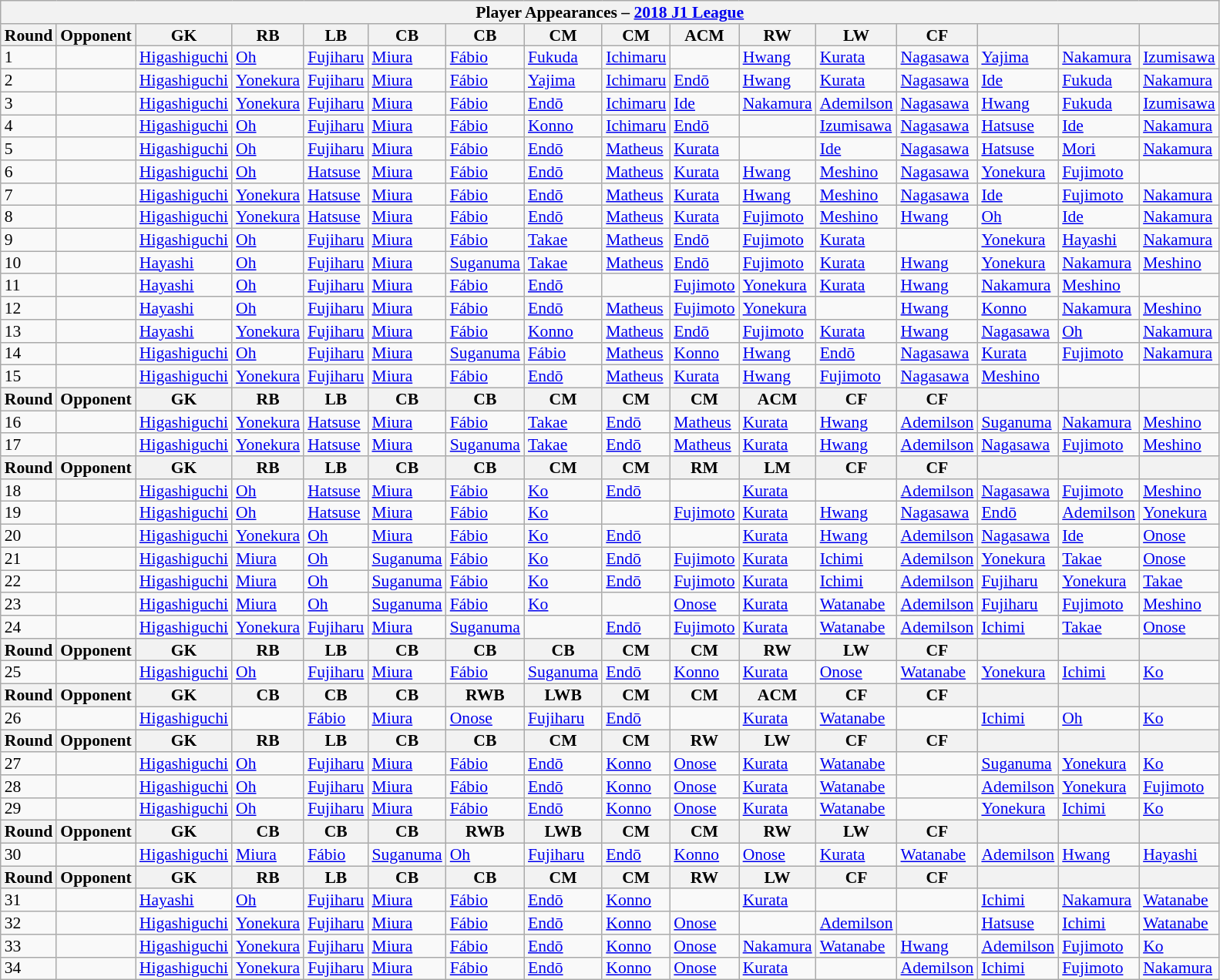<table class="wikitable"  style="text-align:left; line-height:90%; font-size:90%; width:60%;">
<tr>
<th colspan=16>Player Appearances – <a href='#'>2018 J1 League</a></th>
</tr>
<tr>
<th style="width:5%;">Round</th>
<th style="width:20%;">Opponent</th>
<th style="width:5%;">GK</th>
<th style="width:5%;">RB</th>
<th style="width:5%;">LB</th>
<th style="width:5%;">CB</th>
<th style="width:5%;">CB</th>
<th style="width:5%;">CM</th>
<th style="width:5%;">CM</th>
<th style="width:5%;">ACM</th>
<th style="width:5%;">RW</th>
<th style="width:5%;">LW</th>
<th style="width:5%;">CF</th>
<th style="width:5%;"></th>
<th style="width:5%;"></th>
<th style="width:5%;"></th>
</tr>
<tr>
<td align=centre>1</td>
<td align=left></td>
<td><a href='#'>Higashiguchi</a></td>
<td><a href='#'>Oh</a></td>
<td><a href='#'>Fujiharu</a></td>
<td><a href='#'>Miura</a></td>
<td><a href='#'>Fábio</a></td>
<td><a href='#'>Fukuda</a></td>
<td><a href='#'>Ichimaru</a></td>
<td></td>
<td><a href='#'>Hwang</a></td>
<td><a href='#'>Kurata</a></td>
<td><a href='#'>Nagasawa</a></td>
<td><a href='#'>Yajima</a></td>
<td><a href='#'>Nakamura</a></td>
<td><a href='#'>Izumisawa</a></td>
</tr>
<tr>
<td align=centre>2</td>
<td align=left></td>
<td><a href='#'>Higashiguchi</a></td>
<td><a href='#'>Yonekura</a></td>
<td><a href='#'>Fujiharu</a></td>
<td><a href='#'>Miura</a></td>
<td><a href='#'>Fábio</a></td>
<td><a href='#'>Yajima</a></td>
<td><a href='#'>Ichimaru</a></td>
<td><a href='#'>Endō</a></td>
<td><a href='#'>Hwang</a></td>
<td><a href='#'>Kurata</a></td>
<td><a href='#'>Nagasawa</a></td>
<td><a href='#'>Ide</a></td>
<td><a href='#'>Fukuda</a></td>
<td><a href='#'>Nakamura</a></td>
</tr>
<tr>
<td align=centre>3</td>
<td align=left></td>
<td><a href='#'>Higashiguchi</a></td>
<td><a href='#'>Yonekura</a></td>
<td><a href='#'>Fujiharu</a></td>
<td><a href='#'>Miura</a></td>
<td><a href='#'>Fábio</a></td>
<td><a href='#'>Endō</a></td>
<td><a href='#'>Ichimaru</a></td>
<td><a href='#'>Ide</a></td>
<td><a href='#'>Nakamura</a></td>
<td><a href='#'>Ademilson</a></td>
<td><a href='#'>Nagasawa</a></td>
<td><a href='#'>Hwang</a></td>
<td><a href='#'>Fukuda</a></td>
<td><a href='#'>Izumisawa</a></td>
</tr>
<tr>
<td align=centre>4</td>
<td align=left></td>
<td><a href='#'>Higashiguchi</a></td>
<td><a href='#'>Oh</a></td>
<td><a href='#'>Fujiharu</a></td>
<td><a href='#'>Miura</a></td>
<td><a href='#'>Fábio</a></td>
<td><a href='#'>Konno</a></td>
<td><a href='#'>Ichimaru</a></td>
<td><a href='#'>Endō</a></td>
<td></td>
<td><a href='#'>Izumisawa</a></td>
<td><a href='#'>Nagasawa</a></td>
<td><a href='#'>Hatsuse</a></td>
<td><a href='#'>Ide</a></td>
<td><a href='#'>Nakamura</a></td>
</tr>
<tr>
<td align=centre>5</td>
<td align=left></td>
<td><a href='#'>Higashiguchi</a></td>
<td><a href='#'>Oh</a></td>
<td><a href='#'>Fujiharu</a></td>
<td><a href='#'>Miura</a></td>
<td><a href='#'>Fábio</a></td>
<td><a href='#'>Endō</a></td>
<td><a href='#'>Matheus</a></td>
<td><a href='#'>Kurata</a></td>
<td></td>
<td><a href='#'>Ide</a></td>
<td><a href='#'>Nagasawa</a></td>
<td><a href='#'>Hatsuse</a></td>
<td><a href='#'>Mori</a></td>
<td><a href='#'>Nakamura</a></td>
</tr>
<tr>
<td align=centre>6</td>
<td align=left></td>
<td><a href='#'>Higashiguchi</a></td>
<td><a href='#'>Oh</a></td>
<td><a href='#'>Hatsuse</a></td>
<td><a href='#'>Miura</a></td>
<td><a href='#'>Fábio</a></td>
<td><a href='#'>Endō</a></td>
<td><a href='#'>Matheus</a></td>
<td><a href='#'>Kurata</a></td>
<td><a href='#'>Hwang</a></td>
<td><a href='#'>Meshino</a></td>
<td><a href='#'>Nagasawa</a></td>
<td><a href='#'>Yonekura</a></td>
<td><a href='#'>Fujimoto</a></td>
<td></td>
</tr>
<tr>
<td align=centre>7</td>
<td align=left></td>
<td><a href='#'>Higashiguchi</a></td>
<td><a href='#'>Yonekura</a></td>
<td><a href='#'>Hatsuse</a></td>
<td><a href='#'>Miura</a></td>
<td><a href='#'>Fábio</a></td>
<td><a href='#'>Endō</a></td>
<td><a href='#'>Matheus</a></td>
<td><a href='#'>Kurata</a></td>
<td><a href='#'>Hwang</a></td>
<td><a href='#'>Meshino</a></td>
<td><a href='#'>Nagasawa</a></td>
<td><a href='#'>Ide</a></td>
<td><a href='#'>Fujimoto</a></td>
<td><a href='#'>Nakamura</a></td>
</tr>
<tr>
<td align=centre>8</td>
<td align=left></td>
<td><a href='#'>Higashiguchi</a></td>
<td><a href='#'>Yonekura</a></td>
<td><a href='#'>Hatsuse</a></td>
<td><a href='#'>Miura</a></td>
<td><a href='#'>Fábio</a></td>
<td><a href='#'>Endō</a></td>
<td><a href='#'>Matheus</a></td>
<td><a href='#'>Kurata</a></td>
<td><a href='#'>Fujimoto</a></td>
<td><a href='#'>Meshino</a></td>
<td><a href='#'>Hwang</a></td>
<td><a href='#'>Oh</a></td>
<td><a href='#'>Ide</a></td>
<td><a href='#'>Nakamura</a></td>
</tr>
<tr>
<td align=centre>9</td>
<td align=left></td>
<td><a href='#'>Higashiguchi</a></td>
<td><a href='#'>Oh</a></td>
<td><a href='#'>Fujiharu</a></td>
<td><a href='#'>Miura</a></td>
<td><a href='#'>Fábio</a></td>
<td><a href='#'>Takae</a></td>
<td><a href='#'>Matheus</a></td>
<td><a href='#'>Endō</a></td>
<td><a href='#'>Fujimoto</a></td>
<td><a href='#'>Kurata</a></td>
<td></td>
<td><a href='#'>Yonekura</a></td>
<td><a href='#'>Hayashi</a></td>
<td><a href='#'>Nakamura</a></td>
</tr>
<tr>
<td align=centre>10</td>
<td align=left></td>
<td><a href='#'>Hayashi</a></td>
<td><a href='#'>Oh</a></td>
<td><a href='#'>Fujiharu</a></td>
<td><a href='#'>Miura</a></td>
<td><a href='#'>Suganuma</a></td>
<td><a href='#'>Takae</a></td>
<td><a href='#'>Matheus</a></td>
<td><a href='#'>Endō</a></td>
<td><a href='#'>Fujimoto</a></td>
<td><a href='#'>Kurata</a></td>
<td><a href='#'>Hwang</a></td>
<td><a href='#'>Yonekura</a></td>
<td><a href='#'>Nakamura</a></td>
<td><a href='#'>Meshino</a></td>
</tr>
<tr>
<td align=centre>11</td>
<td align=left></td>
<td><a href='#'>Hayashi</a></td>
<td><a href='#'>Oh</a></td>
<td><a href='#'>Fujiharu</a></td>
<td><a href='#'>Miura</a></td>
<td><a href='#'>Fábio</a></td>
<td><a href='#'>Endō</a></td>
<td></td>
<td><a href='#'>Fujimoto</a></td>
<td><a href='#'>Yonekura</a></td>
<td><a href='#'>Kurata</a></td>
<td><a href='#'>Hwang</a></td>
<td><a href='#'>Nakamura</a></td>
<td><a href='#'>Meshino</a></td>
<td></td>
</tr>
<tr>
<td align=centre>12</td>
<td align=left></td>
<td><a href='#'>Hayashi</a></td>
<td><a href='#'>Oh</a></td>
<td><a href='#'>Fujiharu</a></td>
<td><a href='#'>Miura</a></td>
<td><a href='#'>Fábio</a></td>
<td><a href='#'>Endō</a></td>
<td><a href='#'>Matheus</a></td>
<td><a href='#'>Fujimoto</a></td>
<td><a href='#'>Yonekura</a></td>
<td></td>
<td><a href='#'>Hwang</a></td>
<td><a href='#'>Konno</a></td>
<td><a href='#'>Nakamura</a></td>
<td><a href='#'>Meshino</a></td>
</tr>
<tr>
<td align=centre>13</td>
<td align=left></td>
<td><a href='#'>Hayashi</a></td>
<td><a href='#'>Yonekura</a></td>
<td><a href='#'>Fujiharu</a></td>
<td><a href='#'>Miura</a></td>
<td><a href='#'>Fábio</a></td>
<td><a href='#'>Konno</a></td>
<td><a href='#'>Matheus</a></td>
<td><a href='#'>Endō</a></td>
<td><a href='#'>Fujimoto</a></td>
<td><a href='#'>Kurata</a></td>
<td><a href='#'>Hwang</a></td>
<td><a href='#'>Nagasawa</a></td>
<td><a href='#'>Oh</a></td>
<td><a href='#'>Nakamura</a></td>
</tr>
<tr>
<td align=centre>14</td>
<td align=left></td>
<td><a href='#'>Higashiguchi</a></td>
<td><a href='#'>Oh</a></td>
<td><a href='#'>Fujiharu</a></td>
<td><a href='#'>Miura</a></td>
<td><a href='#'>Suganuma</a></td>
<td><a href='#'>Fábio</a></td>
<td><a href='#'>Matheus</a></td>
<td><a href='#'>Konno</a></td>
<td><a href='#'>Hwang</a></td>
<td><a href='#'>Endō</a></td>
<td><a href='#'>Nagasawa</a></td>
<td><a href='#'>Kurata</a></td>
<td><a href='#'>Fujimoto</a></td>
<td><a href='#'>Nakamura</a></td>
</tr>
<tr>
<td align=centre>15</td>
<td align=left></td>
<td><a href='#'>Higashiguchi</a></td>
<td><a href='#'>Yonekura</a></td>
<td><a href='#'>Fujiharu</a></td>
<td><a href='#'>Miura</a></td>
<td><a href='#'>Fábio</a></td>
<td><a href='#'>Endō</a></td>
<td><a href='#'>Matheus</a></td>
<td><a href='#'>Kurata</a></td>
<td><a href='#'>Hwang</a></td>
<td><a href='#'>Fujimoto</a></td>
<td><a href='#'>Nagasawa</a></td>
<td><a href='#'>Meshino</a></td>
<td></td>
<td></td>
</tr>
<tr>
<th style="width:5%;">Round</th>
<th style="width:20%;">Opponent</th>
<th style="width:5%;">GK</th>
<th style="width:5%;">RB</th>
<th style="width:5%;">LB</th>
<th style="width:5%;">CB</th>
<th style="width:5%;">CB</th>
<th style="width:5%;">CM</th>
<th style="width:5%;">CM</th>
<th style="width:5%;">CM</th>
<th style="width:5%;">ACM</th>
<th style="width:5%;">CF</th>
<th style="width:5%;">CF</th>
<th style="width:5%;"></th>
<th style="width:5%;"></th>
<th style="width:5%;"></th>
</tr>
<tr>
<td align=centre>16</td>
<td align=left></td>
<td><a href='#'>Higashiguchi</a></td>
<td><a href='#'>Yonekura</a></td>
<td><a href='#'>Hatsuse</a></td>
<td><a href='#'>Miura</a></td>
<td><a href='#'>Fábio</a></td>
<td><a href='#'>Takae</a></td>
<td><a href='#'>Endō</a></td>
<td><a href='#'>Matheus</a></td>
<td><a href='#'>Kurata</a></td>
<td><a href='#'>Hwang</a></td>
<td><a href='#'>Ademilson</a></td>
<td><a href='#'>Suganuma</a></td>
<td><a href='#'>Nakamura</a></td>
<td><a href='#'>Meshino</a></td>
</tr>
<tr>
<td align=centre>17</td>
<td align=left></td>
<td><a href='#'>Higashiguchi</a></td>
<td><a href='#'>Yonekura</a></td>
<td><a href='#'>Hatsuse</a></td>
<td><a href='#'>Miura</a></td>
<td><a href='#'>Suganuma</a></td>
<td><a href='#'>Takae</a></td>
<td><a href='#'>Endō</a></td>
<td><a href='#'>Matheus</a></td>
<td><a href='#'>Kurata</a></td>
<td><a href='#'>Hwang</a></td>
<td><a href='#'>Ademilson</a></td>
<td><a href='#'>Nagasawa</a></td>
<td><a href='#'>Fujimoto</a></td>
<td><a href='#'>Meshino</a></td>
</tr>
<tr>
<th style="width:5%;">Round</th>
<th style="width:20%;">Opponent</th>
<th style="width:5%;">GK</th>
<th style="width:5%;">RB</th>
<th style="width:5%;">LB</th>
<th style="width:5%;">CB</th>
<th style="width:5%;">CB</th>
<th style="width:5%;">CM</th>
<th style="width:5%;">CM</th>
<th style="width:5%;">RM</th>
<th style="width:5%;">LM</th>
<th style="width:5%;">CF</th>
<th style="width:5%;">CF</th>
<th style="width:5%;"></th>
<th style="width:5%;"></th>
<th style="width:5%;"></th>
</tr>
<tr>
<td align=centre>18</td>
<td align=left></td>
<td><a href='#'>Higashiguchi</a></td>
<td><a href='#'>Oh</a></td>
<td><a href='#'>Hatsuse</a></td>
<td><a href='#'>Miura</a></td>
<td><a href='#'>Fábio</a></td>
<td><a href='#'>Ko</a></td>
<td><a href='#'>Endō</a></td>
<td></td>
<td><a href='#'>Kurata</a></td>
<td></td>
<td><a href='#'>Ademilson</a></td>
<td><a href='#'>Nagasawa</a></td>
<td><a href='#'>Fujimoto</a></td>
<td><a href='#'>Meshino</a></td>
</tr>
<tr>
<td align=centre>19</td>
<td align=left></td>
<td><a href='#'>Higashiguchi</a></td>
<td><a href='#'>Oh</a></td>
<td><a href='#'>Hatsuse</a></td>
<td><a href='#'>Miura</a></td>
<td><a href='#'>Fábio</a></td>
<td><a href='#'>Ko</a></td>
<td></td>
<td><a href='#'>Fujimoto</a></td>
<td><a href='#'>Kurata</a></td>
<td><a href='#'>Hwang</a></td>
<td><a href='#'>Nagasawa</a></td>
<td><a href='#'>Endō</a></td>
<td><a href='#'>Ademilson</a></td>
<td><a href='#'>Yonekura</a></td>
</tr>
<tr>
<td align=centre>20</td>
<td align=left></td>
<td><a href='#'>Higashiguchi</a></td>
<td><a href='#'>Yonekura</a></td>
<td><a href='#'>Oh</a></td>
<td><a href='#'>Miura</a></td>
<td><a href='#'>Fábio</a></td>
<td><a href='#'>Ko</a></td>
<td><a href='#'>Endō</a></td>
<td></td>
<td><a href='#'>Kurata</a></td>
<td><a href='#'>Hwang</a></td>
<td><a href='#'>Ademilson</a></td>
<td><a href='#'>Nagasawa</a></td>
<td><a href='#'>Ide</a></td>
<td><a href='#'>Onose</a></td>
</tr>
<tr>
<td align=centre>21</td>
<td align=left></td>
<td><a href='#'>Higashiguchi</a></td>
<td><a href='#'>Miura</a></td>
<td><a href='#'>Oh</a></td>
<td><a href='#'>Suganuma</a></td>
<td><a href='#'>Fábio</a></td>
<td><a href='#'>Ko</a></td>
<td><a href='#'>Endō</a></td>
<td><a href='#'>Fujimoto</a></td>
<td><a href='#'>Kurata</a></td>
<td><a href='#'>Ichimi</a></td>
<td><a href='#'>Ademilson</a></td>
<td><a href='#'>Yonekura</a></td>
<td><a href='#'>Takae</a></td>
<td><a href='#'>Onose</a></td>
</tr>
<tr>
<td align=centre>22</td>
<td align=left></td>
<td><a href='#'>Higashiguchi</a></td>
<td><a href='#'>Miura</a></td>
<td><a href='#'>Oh</a></td>
<td><a href='#'>Suganuma</a></td>
<td><a href='#'>Fábio</a></td>
<td><a href='#'>Ko</a></td>
<td><a href='#'>Endō</a></td>
<td><a href='#'>Fujimoto</a></td>
<td><a href='#'>Kurata</a></td>
<td><a href='#'>Ichimi</a></td>
<td><a href='#'>Ademilson</a></td>
<td><a href='#'>Fujiharu</a></td>
<td><a href='#'>Yonekura</a></td>
<td><a href='#'>Takae</a></td>
</tr>
<tr>
<td align=centre>23</td>
<td align=left></td>
<td><a href='#'>Higashiguchi</a></td>
<td><a href='#'>Miura</a></td>
<td><a href='#'>Oh</a></td>
<td><a href='#'>Suganuma</a></td>
<td><a href='#'>Fábio</a></td>
<td><a href='#'>Ko</a></td>
<td></td>
<td><a href='#'>Onose</a></td>
<td><a href='#'>Kurata</a></td>
<td><a href='#'>Watanabe</a></td>
<td><a href='#'>Ademilson</a></td>
<td><a href='#'>Fujiharu</a></td>
<td><a href='#'>Fujimoto</a></td>
<td><a href='#'>Meshino</a></td>
</tr>
<tr>
<td align=centre>24</td>
<td align=left></td>
<td><a href='#'>Higashiguchi</a></td>
<td><a href='#'>Yonekura</a></td>
<td><a href='#'>Fujiharu</a></td>
<td><a href='#'>Miura</a></td>
<td><a href='#'>Suganuma</a></td>
<td></td>
<td><a href='#'>Endō</a></td>
<td><a href='#'>Fujimoto</a></td>
<td><a href='#'>Kurata</a></td>
<td><a href='#'>Watanabe</a></td>
<td><a href='#'>Ademilson</a></td>
<td><a href='#'>Ichimi</a></td>
<td><a href='#'>Takae</a></td>
<td><a href='#'>Onose</a></td>
</tr>
<tr>
<th style="width:5%;">Round</th>
<th style="width:20%;">Opponent</th>
<th style="width:5%;">GK</th>
<th style="width:5%;">RB</th>
<th style="width:5%;">LB</th>
<th style="width:5%;">CB</th>
<th style="width:5%;">CB</th>
<th style="width:5%;">CB</th>
<th style="width:5%;">CM</th>
<th style="width:5%;">CM</th>
<th style="width:5%;">RW</th>
<th style="width:5%;">LW</th>
<th style="width:5%;">CF</th>
<th style="width:5%;"></th>
<th style="width:5%;"></th>
<th style="width:5%;"></th>
</tr>
<tr>
<td align=centre>25</td>
<td align=left></td>
<td><a href='#'>Higashiguchi</a></td>
<td><a href='#'>Oh</a></td>
<td><a href='#'>Fujiharu</a></td>
<td><a href='#'>Miura</a></td>
<td><a href='#'>Fábio</a></td>
<td><a href='#'>Suganuma</a></td>
<td><a href='#'>Endō</a></td>
<td><a href='#'>Konno</a></td>
<td><a href='#'>Kurata</a></td>
<td><a href='#'>Onose</a></td>
<td><a href='#'>Watanabe</a></td>
<td><a href='#'>Yonekura</a></td>
<td><a href='#'>Ichimi</a></td>
<td><a href='#'>Ko</a></td>
</tr>
<tr>
<th style="width:5%;">Round</th>
<th style="width:20%;">Opponent</th>
<th style="width:5%;">GK</th>
<th style="width:5%;">CB</th>
<th style="width:5%;">CB</th>
<th style="width:5%;">CB</th>
<th style="width:5%;">RWB</th>
<th style="width:5%;">LWB</th>
<th style="width:5%;">CM</th>
<th style="width:5%;">CM</th>
<th style="width:5%;">ACM</th>
<th style="width:5%;">CF</th>
<th style="width:5%;">CF</th>
<th style="width:5%;"></th>
<th style="width:5%;"></th>
<th style="width:5%;"></th>
</tr>
<tr>
<td align=centre>26</td>
<td align=left></td>
<td><a href='#'>Higashiguchi</a></td>
<td></td>
<td><a href='#'>Fábio</a></td>
<td><a href='#'>Miura</a></td>
<td><a href='#'>Onose</a></td>
<td><a href='#'>Fujiharu</a></td>
<td><a href='#'>Endō</a></td>
<td></td>
<td><a href='#'>Kurata</a></td>
<td><a href='#'>Watanabe</a></td>
<td></td>
<td><a href='#'>Ichimi</a></td>
<td><a href='#'>Oh</a></td>
<td><a href='#'>Ko</a></td>
</tr>
<tr>
<th style="width:5%;">Round</th>
<th style="width:20%;">Opponent</th>
<th style="width:5%;">GK</th>
<th style="width:5%;">RB</th>
<th style="width:5%;">LB</th>
<th style="width:5%;">CB</th>
<th style="width:5%;">CB</th>
<th style="width:5%;">CM</th>
<th style="width:5%;">CM</th>
<th style="width:5%;">RW</th>
<th style="width:5%;">LW</th>
<th style="width:5%;">CF</th>
<th style="width:5%;">CF</th>
<th style="width:5%;"></th>
<th style="width:5%;"></th>
<th style="width:5%;"></th>
</tr>
<tr>
<td align=centre>27</td>
<td align=left></td>
<td><a href='#'>Higashiguchi</a></td>
<td><a href='#'>Oh</a></td>
<td><a href='#'>Fujiharu</a></td>
<td><a href='#'>Miura</a></td>
<td><a href='#'>Fábio</a></td>
<td><a href='#'>Endō</a></td>
<td><a href='#'>Konno</a></td>
<td><a href='#'>Onose</a></td>
<td><a href='#'>Kurata</a></td>
<td><a href='#'>Watanabe</a></td>
<td></td>
<td><a href='#'>Suganuma</a></td>
<td><a href='#'>Yonekura</a></td>
<td><a href='#'>Ko</a></td>
</tr>
<tr>
<td align=centre>28</td>
<td align=left></td>
<td><a href='#'>Higashiguchi</a></td>
<td><a href='#'>Oh</a></td>
<td><a href='#'>Fujiharu</a></td>
<td><a href='#'>Miura</a></td>
<td><a href='#'>Fábio</a></td>
<td><a href='#'>Endō</a></td>
<td><a href='#'>Konno</a></td>
<td><a href='#'>Onose</a></td>
<td><a href='#'>Kurata</a></td>
<td><a href='#'>Watanabe</a></td>
<td></td>
<td><a href='#'>Ademilson</a></td>
<td><a href='#'>Yonekura</a></td>
<td><a href='#'>Fujimoto</a></td>
</tr>
<tr>
<td align=centre>29</td>
<td align=left></td>
<td><a href='#'>Higashiguchi</a></td>
<td><a href='#'>Oh</a></td>
<td><a href='#'>Fujiharu</a></td>
<td><a href='#'>Miura</a></td>
<td><a href='#'>Fábio</a></td>
<td><a href='#'>Endō</a></td>
<td><a href='#'>Konno</a></td>
<td><a href='#'>Onose</a></td>
<td><a href='#'>Kurata</a></td>
<td><a href='#'>Watanabe</a></td>
<td></td>
<td><a href='#'>Yonekura</a></td>
<td><a href='#'>Ichimi</a></td>
<td><a href='#'>Ko</a></td>
</tr>
<tr>
<th style="width:5%;">Round</th>
<th style="width:20%;">Opponent</th>
<th style="width:5%;">GK</th>
<th style="width:5%;">CB</th>
<th style="width:5%;">CB</th>
<th style="width:5%;">CB</th>
<th style="width:5%;">RWB</th>
<th style="width:5%;">LWB</th>
<th style="width:5%;">CM</th>
<th style="width:5%;">CM</th>
<th style="width:5%;">RW</th>
<th style="width:5%;">LW</th>
<th style="width:5%;">CF</th>
<th style="width:5%;"></th>
<th style="width:5%;"></th>
<th style="width:5%;"></th>
</tr>
<tr>
<td align=centre>30</td>
<td align=left></td>
<td><a href='#'>Higashiguchi</a></td>
<td><a href='#'>Miura</a></td>
<td><a href='#'>Fábio</a></td>
<td><a href='#'>Suganuma</a></td>
<td><a href='#'>Oh</a></td>
<td><a href='#'>Fujiharu</a></td>
<td><a href='#'>Endō</a></td>
<td><a href='#'>Konno</a></td>
<td><a href='#'>Onose</a></td>
<td><a href='#'>Kurata</a></td>
<td><a href='#'>Watanabe</a></td>
<td><a href='#'>Ademilson</a></td>
<td><a href='#'>Hwang</a></td>
<td><a href='#'>Hayashi</a></td>
</tr>
<tr>
<th style="width:5%;">Round</th>
<th style="width:20%;">Opponent</th>
<th style="width:5%;">GK</th>
<th style="width:5%;">RB</th>
<th style="width:5%;">LB</th>
<th style="width:5%;">CB</th>
<th style="width:5%;">CB</th>
<th style="width:5%;">CM</th>
<th style="width:5%;">CM</th>
<th style="width:5%;">RW</th>
<th style="width:5%;">LW</th>
<th style="width:5%;">CF</th>
<th style="width:5%;">CF</th>
<th style="width:5%;"></th>
<th style="width:5%;"></th>
<th style="width:5%;"></th>
</tr>
<tr>
<td align=centre>31</td>
<td align=left></td>
<td><a href='#'>Hayashi</a></td>
<td><a href='#'>Oh</a></td>
<td><a href='#'>Fujiharu</a></td>
<td><a href='#'>Miura</a></td>
<td><a href='#'>Fábio</a></td>
<td><a href='#'>Endō</a></td>
<td><a href='#'>Konno</a></td>
<td></td>
<td><a href='#'>Kurata</a></td>
<td></td>
<td></td>
<td><a href='#'>Ichimi</a></td>
<td><a href='#'>Nakamura</a></td>
<td><a href='#'>Watanabe</a></td>
</tr>
<tr>
<td align=centre>32</td>
<td align=left></td>
<td><a href='#'>Higashiguchi</a></td>
<td><a href='#'>Yonekura</a></td>
<td><a href='#'>Fujiharu</a></td>
<td><a href='#'>Miura</a></td>
<td><a href='#'>Fábio</a></td>
<td><a href='#'>Endō</a></td>
<td><a href='#'>Konno</a></td>
<td><a href='#'>Onose</a></td>
<td></td>
<td><a href='#'>Ademilson</a></td>
<td></td>
<td><a href='#'>Hatsuse</a></td>
<td><a href='#'>Ichimi</a></td>
<td><a href='#'>Watanabe</a></td>
</tr>
<tr>
<td align=centre>33</td>
<td align=left></td>
<td><a href='#'>Higashiguchi</a></td>
<td><a href='#'>Yonekura</a></td>
<td><a href='#'>Fujiharu</a></td>
<td><a href='#'>Miura</a></td>
<td><a href='#'>Fábio</a></td>
<td><a href='#'>Endō</a></td>
<td><a href='#'>Konno</a></td>
<td><a href='#'>Onose</a></td>
<td><a href='#'>Nakamura</a></td>
<td><a href='#'>Watanabe</a></td>
<td><a href='#'>Hwang</a></td>
<td><a href='#'>Ademilson</a></td>
<td><a href='#'>Fujimoto</a></td>
<td><a href='#'>Ko</a></td>
</tr>
<tr>
<td align=centre>34</td>
<td align=left></td>
<td><a href='#'>Higashiguchi</a></td>
<td><a href='#'>Yonekura</a></td>
<td><a href='#'>Fujiharu</a></td>
<td><a href='#'>Miura</a></td>
<td><a href='#'>Fábio</a></td>
<td><a href='#'>Endō</a></td>
<td><a href='#'>Konno</a></td>
<td><a href='#'>Onose</a></td>
<td><a href='#'>Kurata</a></td>
<td></td>
<td><a href='#'>Ademilson</a></td>
<td><a href='#'>Ichimi</a></td>
<td><a href='#'>Fujimoto</a></td>
<td><a href='#'>Nakamura</a></td>
</tr>
</table>
